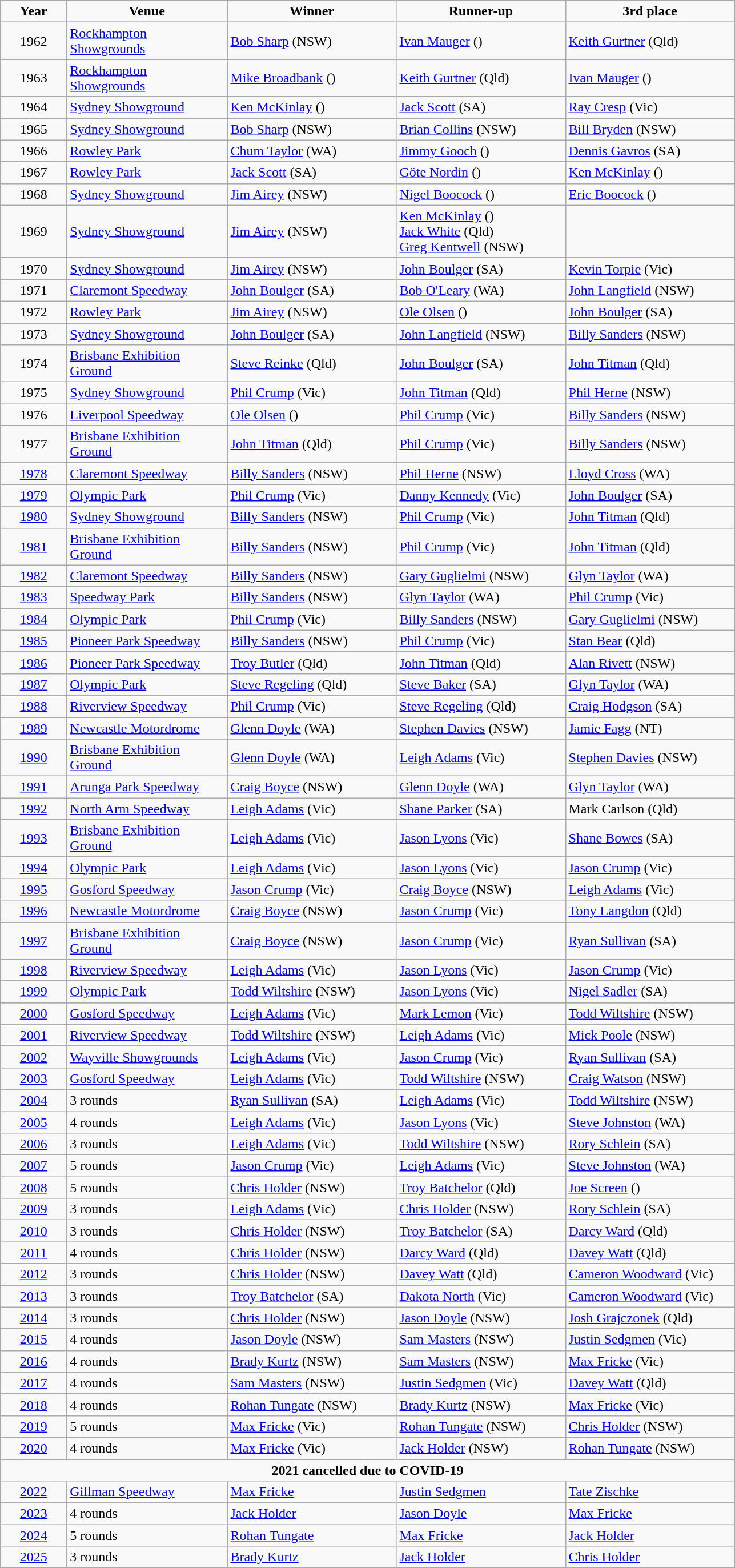<table class="wikitable">
<tr align=center>
<td width=70px ><strong>Year</strong></td>
<td width=180px ><strong>Venue</strong></td>
<td width=190px ><strong>Winner</strong></td>
<td width=190px ><strong>Runner-up</strong></td>
<td width=190px ><strong>3rd place</strong></td>
</tr>
<tr>
<td align=center>1962</td>
<td><a href='#'>Rockhampton Showgrounds</a></td>
<td><a href='#'>Bob Sharp</a> (NSW)</td>
<td><a href='#'>Ivan Mauger</a> ()</td>
<td><a href='#'>Keith Gurtner</a> (Qld)</td>
</tr>
<tr>
<td align=center>1963</td>
<td><a href='#'>Rockhampton Showgrounds</a></td>
<td><a href='#'>Mike Broadbank</a> ()</td>
<td><a href='#'>Keith Gurtner</a> (Qld)</td>
<td><a href='#'>Ivan Mauger</a> ()</td>
</tr>
<tr>
<td align=center>1964</td>
<td><a href='#'>Sydney Showground</a></td>
<td><a href='#'>Ken McKinlay</a> ()</td>
<td><a href='#'>Jack Scott</a> (SA)</td>
<td><a href='#'>Ray Cresp</a> (Vic)</td>
</tr>
<tr>
<td align=center>1965</td>
<td><a href='#'>Sydney Showground</a></td>
<td><a href='#'>Bob Sharp</a> (NSW)</td>
<td><a href='#'>Brian Collins</a> (NSW)</td>
<td><a href='#'>Bill Bryden</a> (NSW)</td>
</tr>
<tr>
<td align=center>1966</td>
<td><a href='#'>Rowley Park</a></td>
<td><a href='#'>Chum Taylor</a> (WA)</td>
<td><a href='#'>Jimmy Gooch</a> ()</td>
<td><a href='#'>Dennis Gavros</a> (SA)</td>
</tr>
<tr>
<td align=center>1967</td>
<td><a href='#'>Rowley Park</a></td>
<td><a href='#'>Jack Scott</a> (SA)</td>
<td><a href='#'>Göte Nordin</a> ()</td>
<td><a href='#'>Ken McKinlay</a> ()</td>
</tr>
<tr>
<td align=center>1968</td>
<td><a href='#'>Sydney Showground</a></td>
<td><a href='#'>Jim Airey</a> (NSW)</td>
<td><a href='#'>Nigel Boocock</a> ()</td>
<td><a href='#'>Eric Boocock</a> ()</td>
</tr>
<tr>
<td align=center>1969</td>
<td><a href='#'>Sydney Showground</a></td>
<td><a href='#'>Jim Airey</a> (NSW)</td>
<td><a href='#'>Ken McKinlay</a> ()<br><a href='#'>Jack White</a> (Qld)<br><a href='#'>Greg Kentwell</a> (NSW)</td>
</tr>
<tr>
<td align=center>1970</td>
<td><a href='#'>Sydney Showground</a></td>
<td><a href='#'>Jim Airey</a> (NSW)</td>
<td><a href='#'>John Boulger</a> (SA)</td>
<td><a href='#'>Kevin Torpie</a> (Vic)</td>
</tr>
<tr>
<td align=center>1971</td>
<td><a href='#'>Claremont Speedway</a></td>
<td><a href='#'>John Boulger</a> (SA)</td>
<td><a href='#'>Bob O'Leary</a> (WA)</td>
<td><a href='#'>John Langfield</a> (NSW)</td>
</tr>
<tr>
<td align=center>1972</td>
<td><a href='#'>Rowley Park</a></td>
<td><a href='#'>Jim Airey</a> (NSW)</td>
<td><a href='#'>Ole Olsen</a> ()</td>
<td><a href='#'>John Boulger</a> (SA)</td>
</tr>
<tr>
<td align=center>1973</td>
<td><a href='#'>Sydney Showground</a></td>
<td><a href='#'>John Boulger</a> (SA)</td>
<td><a href='#'>John Langfield</a> (NSW)</td>
<td><a href='#'>Billy Sanders</a> (NSW)</td>
</tr>
<tr>
<td align=center>1974</td>
<td><a href='#'>Brisbane Exhibition Ground</a></td>
<td><a href='#'>Steve Reinke</a> (Qld)</td>
<td><a href='#'>John Boulger</a> (SA)</td>
<td><a href='#'>John Titman</a> (Qld)</td>
</tr>
<tr>
<td align=center>1975</td>
<td><a href='#'>Sydney Showground</a></td>
<td><a href='#'>Phil Crump</a> (Vic)</td>
<td><a href='#'>John Titman</a> (Qld)</td>
<td><a href='#'>Phil Herne</a> (NSW)</td>
</tr>
<tr>
<td align=center>1976</td>
<td><a href='#'>Liverpool Speedway</a></td>
<td><a href='#'>Ole Olsen</a> ()</td>
<td><a href='#'>Phil Crump</a> (Vic)</td>
<td><a href='#'>Billy Sanders</a> (NSW)</td>
</tr>
<tr>
<td align=center>1977</td>
<td><a href='#'>Brisbane Exhibition Ground</a></td>
<td><a href='#'>John Titman</a> (Qld)</td>
<td><a href='#'>Phil Crump</a> (Vic)</td>
<td><a href='#'>Billy Sanders</a> (NSW)</td>
</tr>
<tr>
<td align=center><a href='#'>1978</a></td>
<td><a href='#'>Claremont Speedway</a></td>
<td><a href='#'>Billy Sanders</a> (NSW)</td>
<td><a href='#'>Phil Herne</a> (NSW)</td>
<td><a href='#'>Lloyd Cross</a> (WA)</td>
</tr>
<tr>
<td align=center><a href='#'>1979</a></td>
<td><a href='#'>Olympic Park</a></td>
<td><a href='#'>Phil Crump</a> (Vic)</td>
<td><a href='#'>Danny Kennedy</a> (Vic)</td>
<td><a href='#'>John Boulger</a> (SA)</td>
</tr>
<tr align=center>
</tr>
<tr>
<td align=center><a href='#'>1980</a></td>
<td><a href='#'>Sydney Showground</a></td>
<td><a href='#'>Billy Sanders</a> (NSW)</td>
<td><a href='#'>Phil Crump</a> (Vic)</td>
<td><a href='#'>John Titman</a> (Qld)</td>
</tr>
<tr>
<td align=center><a href='#'>1981</a></td>
<td><a href='#'>Brisbane Exhibition Ground</a></td>
<td><a href='#'>Billy Sanders</a> (NSW)</td>
<td><a href='#'>Phil Crump</a> (Vic)</td>
<td><a href='#'>John Titman</a> (Qld)</td>
</tr>
<tr>
<td align=center><a href='#'>1982</a></td>
<td><a href='#'>Claremont Speedway</a></td>
<td><a href='#'>Billy Sanders</a> (NSW)</td>
<td><a href='#'>Gary Guglielmi</a> (NSW)</td>
<td><a href='#'>Glyn Taylor</a> (WA)</td>
</tr>
<tr>
<td align=center><a href='#'>1983</a></td>
<td><a href='#'>Speedway Park</a></td>
<td><a href='#'>Billy Sanders</a> (NSW)</td>
<td><a href='#'>Glyn Taylor</a> (WA)</td>
<td><a href='#'>Phil Crump</a> (Vic)</td>
</tr>
<tr>
<td align=center><a href='#'>1984</a></td>
<td><a href='#'>Olympic Park</a></td>
<td><a href='#'>Phil Crump</a> (Vic)</td>
<td><a href='#'>Billy Sanders</a> (NSW)</td>
<td><a href='#'>Gary Guglielmi</a> (NSW)</td>
</tr>
<tr>
<td align=center><a href='#'>1985</a></td>
<td><a href='#'>Pioneer Park Speedway</a></td>
<td><a href='#'>Billy Sanders</a> (NSW)</td>
<td><a href='#'>Phil Crump</a> (Vic)</td>
<td><a href='#'>Stan Bear</a> (Qld)</td>
</tr>
<tr>
<td align=center><a href='#'>1986</a></td>
<td><a href='#'>Pioneer Park Speedway</a></td>
<td><a href='#'>Troy Butler</a> (Qld)</td>
<td><a href='#'>John Titman</a> (Qld)</td>
<td><a href='#'>Alan Rivett</a> (NSW)</td>
</tr>
<tr>
<td align=center><a href='#'>1987</a></td>
<td><a href='#'>Olympic Park</a></td>
<td><a href='#'>Steve Regeling</a> (Qld)</td>
<td><a href='#'>Steve Baker</a> (SA)</td>
<td><a href='#'>Glyn Taylor</a> (WA)</td>
</tr>
<tr>
<td align=center><a href='#'>1988</a></td>
<td><a href='#'>Riverview Speedway</a></td>
<td><a href='#'>Phil Crump</a> (Vic)</td>
<td><a href='#'>Steve Regeling</a> (Qld)</td>
<td><a href='#'>Craig Hodgson</a> (SA)</td>
</tr>
<tr>
<td align=center><a href='#'>1989</a></td>
<td><a href='#'>Newcastle Motordrome</a></td>
<td><a href='#'>Glenn Doyle</a> (WA)</td>
<td><a href='#'>Stephen Davies</a> (NSW)</td>
<td><a href='#'>Jamie Fagg</a> (NT)</td>
</tr>
<tr align=center>
</tr>
<tr>
<td align=center><a href='#'>1990</a></td>
<td><a href='#'>Brisbane Exhibition Ground</a></td>
<td><a href='#'>Glenn Doyle</a> (WA)</td>
<td><a href='#'>Leigh Adams</a> (Vic)</td>
<td><a href='#'>Stephen Davies</a> (NSW)</td>
</tr>
<tr>
<td align=center><a href='#'>1991</a></td>
<td><a href='#'>Arunga Park Speedway</a></td>
<td><a href='#'>Craig Boyce</a> (NSW)</td>
<td><a href='#'>Glenn Doyle</a> (WA)</td>
<td><a href='#'>Glyn Taylor</a> (WA)</td>
</tr>
<tr>
<td align=center><a href='#'>1992</a></td>
<td><a href='#'>North Arm Speedway</a></td>
<td><a href='#'>Leigh Adams</a> (Vic)</td>
<td><a href='#'>Shane Parker</a> (SA)</td>
<td>Mark Carlson (Qld)</td>
</tr>
<tr>
<td align=center><a href='#'>1993</a></td>
<td><a href='#'>Brisbane Exhibition Ground</a></td>
<td><a href='#'>Leigh Adams</a> (Vic)</td>
<td><a href='#'>Jason Lyons</a> (Vic)</td>
<td><a href='#'>Shane Bowes</a> (SA)</td>
</tr>
<tr>
<td align=center><a href='#'>1994</a></td>
<td><a href='#'>Olympic Park</a></td>
<td><a href='#'>Leigh Adams</a> (Vic)</td>
<td><a href='#'>Jason Lyons</a> (Vic)</td>
<td><a href='#'>Jason Crump</a> (Vic)</td>
</tr>
<tr>
<td align=center><a href='#'>1995</a></td>
<td><a href='#'>Gosford Speedway</a></td>
<td><a href='#'>Jason Crump</a> (Vic)</td>
<td><a href='#'>Craig Boyce</a> (NSW)</td>
<td><a href='#'>Leigh Adams</a> (Vic)</td>
</tr>
<tr>
<td align=center><a href='#'>1996</a></td>
<td><a href='#'>Newcastle Motordrome</a></td>
<td><a href='#'>Craig Boyce</a> (NSW)</td>
<td><a href='#'>Jason Crump</a> (Vic)</td>
<td><a href='#'>Tony Langdon</a> (Qld)</td>
</tr>
<tr>
<td align=center><a href='#'>1997</a></td>
<td><a href='#'>Brisbane Exhibition Ground</a></td>
<td><a href='#'>Craig Boyce</a> (NSW)</td>
<td><a href='#'>Jason Crump</a> (Vic)</td>
<td><a href='#'>Ryan Sullivan</a> (SA)</td>
</tr>
<tr>
<td align=center><a href='#'>1998</a></td>
<td><a href='#'>Riverview Speedway</a></td>
<td><a href='#'>Leigh Adams</a> (Vic)</td>
<td><a href='#'>Jason Lyons</a> (Vic)</td>
<td><a href='#'>Jason Crump</a> (Vic)</td>
</tr>
<tr>
<td align=center><a href='#'>1999</a></td>
<td><a href='#'>Olympic Park</a></td>
<td><a href='#'>Todd Wiltshire</a> (NSW)</td>
<td><a href='#'>Jason Lyons</a> (Vic)</td>
<td><a href='#'>Nigel Sadler</a> (SA)</td>
</tr>
<tr align=center>
</tr>
<tr>
<td align=center><a href='#'>2000</a></td>
<td><a href='#'>Gosford Speedway</a></td>
<td><a href='#'>Leigh Adams</a> (Vic)</td>
<td><a href='#'>Mark Lemon</a> (Vic)</td>
<td><a href='#'>Todd Wiltshire</a> (NSW)</td>
</tr>
<tr>
<td align=center><a href='#'>2001</a></td>
<td><a href='#'>Riverview Speedway</a></td>
<td><a href='#'>Todd Wiltshire</a> (NSW)</td>
<td><a href='#'>Leigh Adams</a> (Vic)</td>
<td><a href='#'>Mick Poole</a> (NSW)</td>
</tr>
<tr>
<td align=center><a href='#'>2002</a></td>
<td><a href='#'>Wayville Showgrounds</a></td>
<td><a href='#'>Leigh Adams</a> (Vic)</td>
<td><a href='#'>Jason Crump</a> (Vic)</td>
<td><a href='#'>Ryan Sullivan</a> (SA)</td>
</tr>
<tr>
<td align=center><a href='#'>2003</a></td>
<td><a href='#'>Gosford Speedway</a></td>
<td><a href='#'>Leigh Adams</a> (Vic)</td>
<td><a href='#'>Todd Wiltshire</a> (NSW)</td>
<td><a href='#'>Craig Watson</a> (NSW)</td>
</tr>
<tr>
<td align=center><a href='#'>2004</a></td>
<td>3 rounds</td>
<td><a href='#'>Ryan Sullivan</a> (SA)</td>
<td><a href='#'>Leigh Adams</a> (Vic)</td>
<td><a href='#'>Todd Wiltshire</a> (NSW)</td>
</tr>
<tr>
<td align=center><a href='#'>2005</a></td>
<td>4 rounds</td>
<td><a href='#'>Leigh Adams</a> (Vic)</td>
<td><a href='#'>Jason Lyons</a> (Vic)</td>
<td><a href='#'>Steve Johnston</a> (WA)</td>
</tr>
<tr>
<td align=center><a href='#'>2006</a></td>
<td>3 rounds</td>
<td><a href='#'>Leigh Adams</a> (Vic)</td>
<td><a href='#'>Todd Wiltshire</a> (NSW)</td>
<td><a href='#'>Rory Schlein</a> (SA)</td>
</tr>
<tr>
<td align=center><a href='#'>2007</a></td>
<td>5 rounds</td>
<td><a href='#'>Jason Crump</a> (Vic)</td>
<td><a href='#'>Leigh Adams</a> (Vic)</td>
<td><a href='#'>Steve Johnston</a> (WA)</td>
</tr>
<tr>
<td align=center><a href='#'>2008</a></td>
<td>5 rounds</td>
<td><a href='#'>Chris Holder</a> (NSW)</td>
<td><a href='#'>Troy Batchelor</a> (Qld)</td>
<td><a href='#'>Joe Screen</a> ()</td>
</tr>
<tr>
<td align=center><a href='#'>2009</a></td>
<td>3 rounds</td>
<td><a href='#'>Leigh Adams</a> (Vic)</td>
<td><a href='#'>Chris Holder</a> (NSW)</td>
<td><a href='#'>Rory Schlein</a> (SA)</td>
</tr>
<tr>
<td align=center><a href='#'>2010</a></td>
<td>3 rounds</td>
<td><a href='#'>Chris Holder</a> (NSW)</td>
<td><a href='#'>Troy Batchelor</a> (SA)</td>
<td><a href='#'>Darcy Ward</a> (Qld)</td>
</tr>
<tr>
<td align=center><a href='#'>2011</a></td>
<td>4 rounds</td>
<td><a href='#'>Chris Holder</a> (NSW)</td>
<td><a href='#'>Darcy Ward</a> (Qld)</td>
<td><a href='#'>Davey Watt</a> (Qld)</td>
</tr>
<tr>
<td align=center><a href='#'>2012</a></td>
<td>3 rounds</td>
<td><a href='#'>Chris Holder</a> (NSW)</td>
<td><a href='#'>Davey Watt</a> (Qld)</td>
<td><a href='#'>Cameron Woodward</a> (Vic)</td>
</tr>
<tr>
<td align=center><a href='#'>2013</a></td>
<td>3 rounds</td>
<td><a href='#'>Troy Batchelor</a> (SA)</td>
<td><a href='#'>Dakota North</a> (Vic)</td>
<td><a href='#'>Cameron Woodward</a> (Vic)</td>
</tr>
<tr>
<td align=center><a href='#'>2014</a></td>
<td>3 rounds</td>
<td><a href='#'>Chris Holder</a> (NSW)</td>
<td><a href='#'>Jason Doyle</a> (NSW)</td>
<td><a href='#'>Josh Grajczonek</a> (Qld)</td>
</tr>
<tr>
<td align=center><a href='#'>2015</a></td>
<td>4 rounds</td>
<td><a href='#'>Jason Doyle</a> (NSW)</td>
<td><a href='#'>Sam Masters</a> (NSW)</td>
<td><a href='#'>Justin Sedgmen</a> (Vic)</td>
</tr>
<tr>
<td align=center><a href='#'>2016</a></td>
<td>4 rounds</td>
<td><a href='#'>Brady Kurtz</a> (NSW)</td>
<td><a href='#'>Sam Masters</a> (NSW)</td>
<td><a href='#'>Max Fricke</a> (Vic)</td>
</tr>
<tr>
<td align=center><a href='#'>2017</a></td>
<td>4 rounds</td>
<td><a href='#'>Sam Masters</a> (NSW)</td>
<td><a href='#'>Justin Sedgmen</a> (Vic)</td>
<td><a href='#'>Davey Watt</a> (Qld)</td>
</tr>
<tr>
<td align=center><a href='#'>2018</a></td>
<td>4 rounds</td>
<td><a href='#'>Rohan Tungate</a> (NSW)</td>
<td><a href='#'>Brady Kurtz</a> (NSW)</td>
<td><a href='#'>Max Fricke</a> (Vic)</td>
</tr>
<tr>
<td align=center><a href='#'>2019</a></td>
<td>5 rounds</td>
<td><a href='#'>Max Fricke</a> (Vic)</td>
<td><a href='#'>Rohan Tungate</a> (NSW)</td>
<td><a href='#'>Chris Holder</a> (NSW)</td>
</tr>
<tr>
<td align=center><a href='#'>2020</a></td>
<td>4 rounds</td>
<td><a href='#'>Max Fricke</a> (Vic)</td>
<td><a href='#'>Jack Holder</a> (NSW)</td>
<td><a href='#'>Rohan Tungate</a> (NSW)</td>
</tr>
<tr>
<td align=center colspan=6 align=center><strong>2021 cancelled due to COVID-19</strong></td>
</tr>
<tr>
<td align=center><a href='#'>2022</a></td>
<td><a href='#'>Gillman Speedway</a></td>
<td><a href='#'>Max Fricke</a></td>
<td><a href='#'>Justin Sedgmen</a></td>
<td><a href='#'>Tate Zischke</a></td>
</tr>
<tr>
<td align=center><a href='#'>2023</a></td>
<td>4 rounds</td>
<td><a href='#'>Jack Holder</a></td>
<td><a href='#'>Jason Doyle</a></td>
<td><a href='#'>Max Fricke</a></td>
</tr>
<tr>
<td align=center><a href='#'>2024</a></td>
<td>5 rounds</td>
<td><a href='#'>Rohan Tungate</a></td>
<td><a href='#'>Max Fricke</a></td>
<td><a href='#'>Jack Holder</a></td>
</tr>
<tr>
<td align=center><a href='#'>2025</a></td>
<td>3 rounds</td>
<td><a href='#'>Brady Kurtz</a></td>
<td><a href='#'>Jack Holder</a></td>
<td><a href='#'>Chris Holder</a></td>
</tr>
</table>
